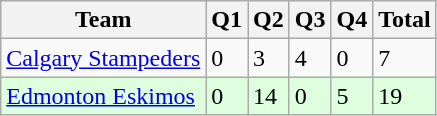<table class="wikitable">
<tr>
<th>Team</th>
<th>Q1</th>
<th>Q2</th>
<th>Q3</th>
<th>Q4</th>
<th>Total</th>
</tr>
<tr>
<td><a href='#'>Calgary Stampeders</a></td>
<td>0</td>
<td>3</td>
<td>4</td>
<td>0</td>
<td>7</td>
</tr>
<tr style="background-color:#ddffdd">
<td><a href='#'>Edmonton Eskimos</a></td>
<td>0</td>
<td>14</td>
<td>0</td>
<td>5</td>
<td>19</td>
</tr>
</table>
